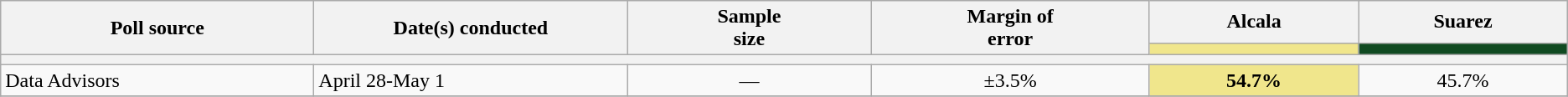<table class=wikitable style="text-align:center;">
<tr>
<th rowspan=2 width=9%>Poll source</th>
<th rowspan=2 width=9%>Date(s) conducted</th>
<th rowspan=2 width=7%>Sample<br>size</th>
<th rowspan=2 width=8%>Margin of<br>error</th>
<th width=6%>Alcala</th>
<th width=6%>Suarez</th>
</tr>
<tr>
<td bgcolor=f0e68c></td>
<td bgcolor=#104a21></td>
</tr>
<tr>
<th colspan=6></th>
</tr>
<tr>
<td align=left>Data Advisors</td>
<td align=left>April 28-May 1</td>
<td>—</td>
<td>±3.5%</td>
<td bgcolor=f0e68c><strong>54.7%</strong></td>
<td>45.7%</td>
</tr>
<tr>
</tr>
</table>
